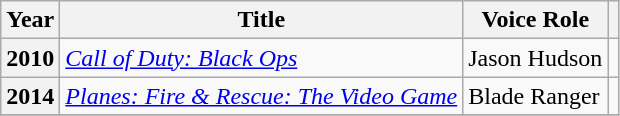<table class="wikitable plainrowheaders sortable" style="margin-right: 0;">
<tr>
<th scope="col">Year</th>
<th scope="col">Title</th>
<th scope="col">Voice Role</th>
<th scope="col" class="unsortable"></th>
</tr>
<tr>
<th scope="row">2010</th>
<td><em><a href='#'>Call of Duty: Black Ops</a></em></td>
<td>Jason Hudson</td>
<td style="text-align: center;"></td>
</tr>
<tr>
<th scope="row">2014</th>
<td><em><a href='#'>Planes: Fire & Rescue: The Video Game</a></em></td>
<td>Blade Ranger</td>
<td style="text-align: center;"></td>
</tr>
<tr>
</tr>
</table>
